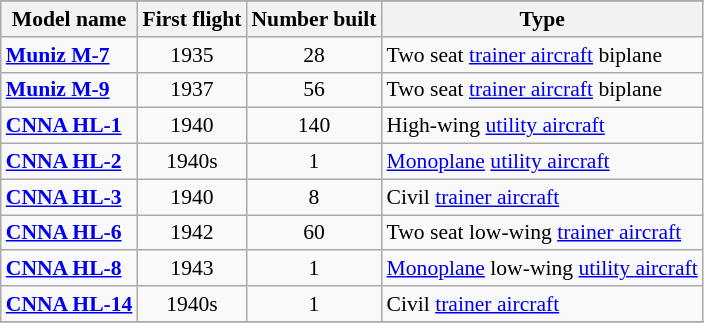<table class="wikitable" align=center style="font-size:90%;">
<tr>
</tr>
<tr style="background:#efefef;">
<th>Model name</th>
<th>First flight</th>
<th>Number built</th>
<th>Type</th>
</tr>
<tr>
<td align=left><strong><a href='#'>Muniz M-7</a></strong></td>
<td align=center>1935</td>
<td align=center>28</td>
<td align=left>Two seat <a href='#'>trainer aircraft</a> biplane</td>
</tr>
<tr>
<td align=left><strong><a href='#'>Muniz M-9</a></strong></td>
<td align=center>1937</td>
<td align=center>56</td>
<td align=left>Two seat <a href='#'>trainer aircraft</a> biplane</td>
</tr>
<tr>
<td align=left><strong><a href='#'>CNNA HL-1</a></strong></td>
<td align=center>1940</td>
<td align=center>140</td>
<td align=left>High-wing <a href='#'>utility aircraft</a></td>
</tr>
<tr>
<td align=left><strong><a href='#'>CNNA HL-2</a></strong></td>
<td align=center>1940s</td>
<td align=center>1</td>
<td align=left><a href='#'>Monoplane</a> <a href='#'>utility aircraft</a></td>
</tr>
<tr>
<td align=left><strong><a href='#'>CNNA HL-3</a></strong></td>
<td align=center>1940</td>
<td align=center>8</td>
<td align=left>Civil <a href='#'>trainer aircraft</a></td>
</tr>
<tr>
<td align=left><strong><a href='#'>CNNA HL-6</a></strong></td>
<td align=center>1942</td>
<td align=center>60</td>
<td align=left>Two seat low-wing <a href='#'>trainer aircraft</a></td>
</tr>
<tr>
<td align=left><strong><a href='#'>CNNA HL-8</a></strong></td>
<td align=center>1943</td>
<td align=center>1</td>
<td align=left><a href='#'>Monoplane</a> low-wing <a href='#'>utility aircraft</a></td>
</tr>
<tr>
<td align=left><strong><a href='#'>CNNA HL-14</a></strong></td>
<td align=center>1940s</td>
<td align=center>1</td>
<td align=left>Civil <a href='#'>trainer aircraft</a></td>
</tr>
<tr>
</tr>
</table>
